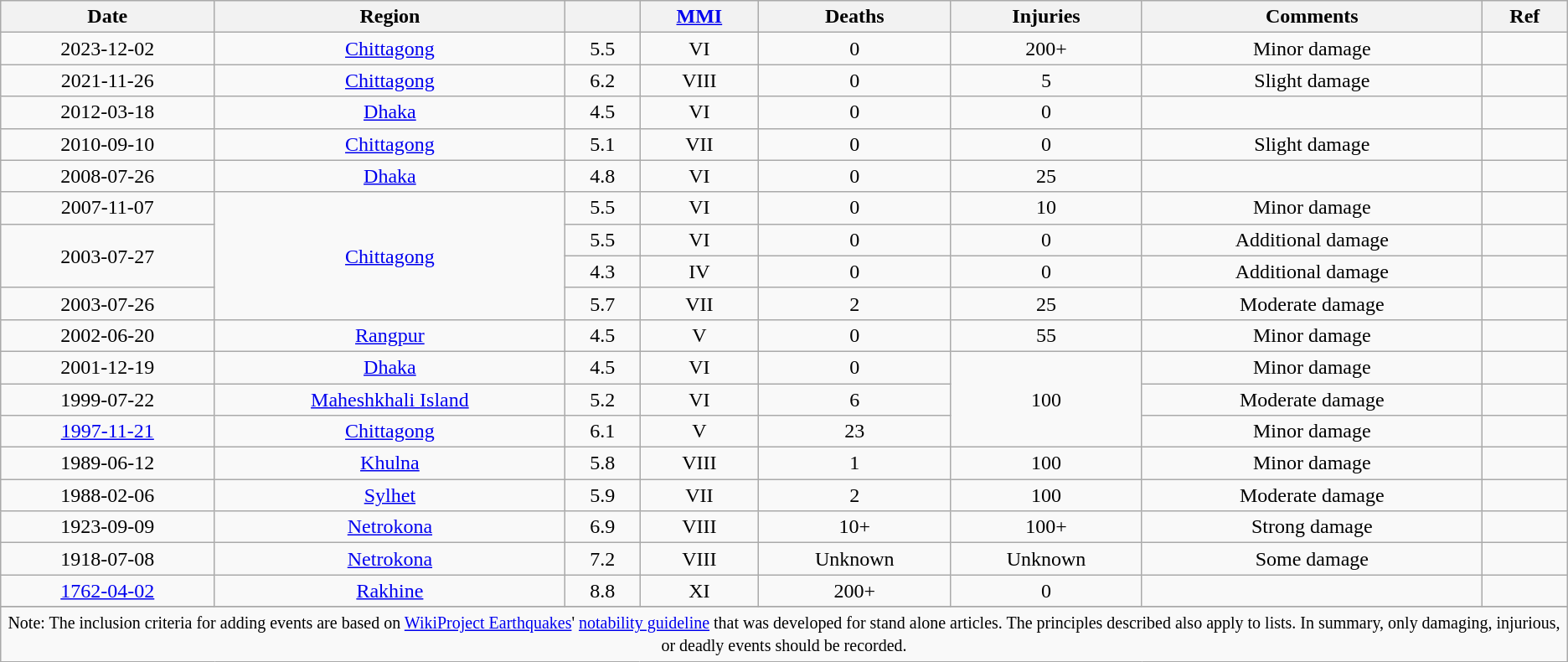<table class="wikitable sortable" style="text-align: center;">
<tr>
<th>Date</th>
<th>Region</th>
<th></th>
<th><a href='#'>MMI</a></th>
<th>Deaths</th>
<th>Injuries</th>
<th>Comments</th>
<th>Ref</th>
</tr>
<tr>
<td>2023-12-02</td>
<td rowspan="1"><a href='#'>Chittagong</a></td>
<td>5.5 </td>
<td>VI</td>
<td>0</td>
<td>200+</td>
<td>Minor damage</td>
<td></td>
</tr>
<tr>
<td>2021-11-26</td>
<td rowspan="1"><a href='#'>Chittagong</a></td>
<td>6.2 </td>
<td>VIII</td>
<td>0</td>
<td>5</td>
<td>Slight damage</td>
<td></td>
</tr>
<tr>
<td>2012-03-18</td>
<td><a href='#'>Dhaka</a></td>
<td>4.5 </td>
<td>VI</td>
<td>0</td>
<td>0</td>
<td></td>
<td></td>
</tr>
<tr>
<td>2010-09-10</td>
<td><a href='#'>Chittagong</a></td>
<td>5.1 </td>
<td>VII</td>
<td>0</td>
<td>0</td>
<td>Slight damage</td>
<td></td>
</tr>
<tr>
<td>2008-07-26</td>
<td><a href='#'>Dhaka</a></td>
<td>4.8 </td>
<td>VI</td>
<td>0</td>
<td>25</td>
<td></td>
<td></td>
</tr>
<tr>
<td>2007-11-07</td>
<td rowspan="4"><a href='#'>Chittagong</a></td>
<td>5.5 </td>
<td>VI</td>
<td>0</td>
<td>10</td>
<td>Minor damage</td>
<td></td>
</tr>
<tr>
<td rowspan="2">2003-07-27</td>
<td>5.5 </td>
<td>VI</td>
<td>0</td>
<td>0</td>
<td>Additional damage</td>
<td></td>
</tr>
<tr>
<td>4.3 </td>
<td>IV</td>
<td>0</td>
<td>0</td>
<td>Additional damage</td>
<td></td>
</tr>
<tr>
<td>2003-07-26</td>
<td>5.7 </td>
<td>VII</td>
<td>2</td>
<td>25</td>
<td>Moderate damage</td>
<td></td>
</tr>
<tr>
<td>2002-06-20</td>
<td><a href='#'>Rangpur</a></td>
<td>4.5 </td>
<td>V</td>
<td>0</td>
<td>55</td>
<td>Minor damage</td>
<td></td>
</tr>
<tr>
<td>2001-12-19</td>
<td><a href='#'>Dhaka</a></td>
<td>4.5 </td>
<td>VI</td>
<td>0</td>
<td rowspan="3">100</td>
<td>Minor damage</td>
<td></td>
</tr>
<tr>
<td>1999-07-22</td>
<td><a href='#'>Maheshkhali Island</a></td>
<td>5.2 </td>
<td>VI</td>
<td>6</td>
<td>Moderate damage</td>
<td></td>
</tr>
<tr>
<td><a href='#'>1997-11-21</a></td>
<td><a href='#'>Chittagong</a></td>
<td>6.1 </td>
<td>V</td>
<td>23</td>
<td>Minor damage</td>
<td></td>
</tr>
<tr>
<td>1989-06-12</td>
<td><a href='#'>Khulna</a></td>
<td>5.8 </td>
<td>VIII</td>
<td>1</td>
<td>100</td>
<td>Minor damage</td>
<td></td>
</tr>
<tr>
<td>1988-02-06</td>
<td><a href='#'>Sylhet</a></td>
<td>5.9 </td>
<td>VII</td>
<td>2</td>
<td>100</td>
<td>Moderate damage</td>
<td></td>
</tr>
<tr>
<td>1923-09-09</td>
<td><a href='#'>Netrokona</a></td>
<td>6.9 </td>
<td>VIII</td>
<td>10+</td>
<td>100+</td>
<td>Strong damage</td>
<td></td>
</tr>
<tr>
<td>1918-07-08</td>
<td><a href='#'>Netrokona</a></td>
<td>7.2 </td>
<td>VIII</td>
<td>Unknown</td>
<td>Unknown</td>
<td>Some damage</td>
<td></td>
</tr>
<tr>
<td><a href='#'>1762-04-02</a></td>
<td><a href='#'>Rakhine</a></td>
<td>8.8 </td>
<td>XI</td>
<td>200+</td>
<td>0</td>
<td></td>
<td></td>
</tr>
<tr>
</tr>
<tr class="sortbottom">
<td colspan="11" style="text-align: center;"><small>Note: The inclusion criteria for adding events are based on <a href='#'>WikiProject Earthquakes</a>' <a href='#'>notability guideline</a> that was developed for stand alone articles. The principles described also apply to lists. In summary, only damaging, injurious, or deadly events should be recorded.</small></td>
</tr>
</table>
